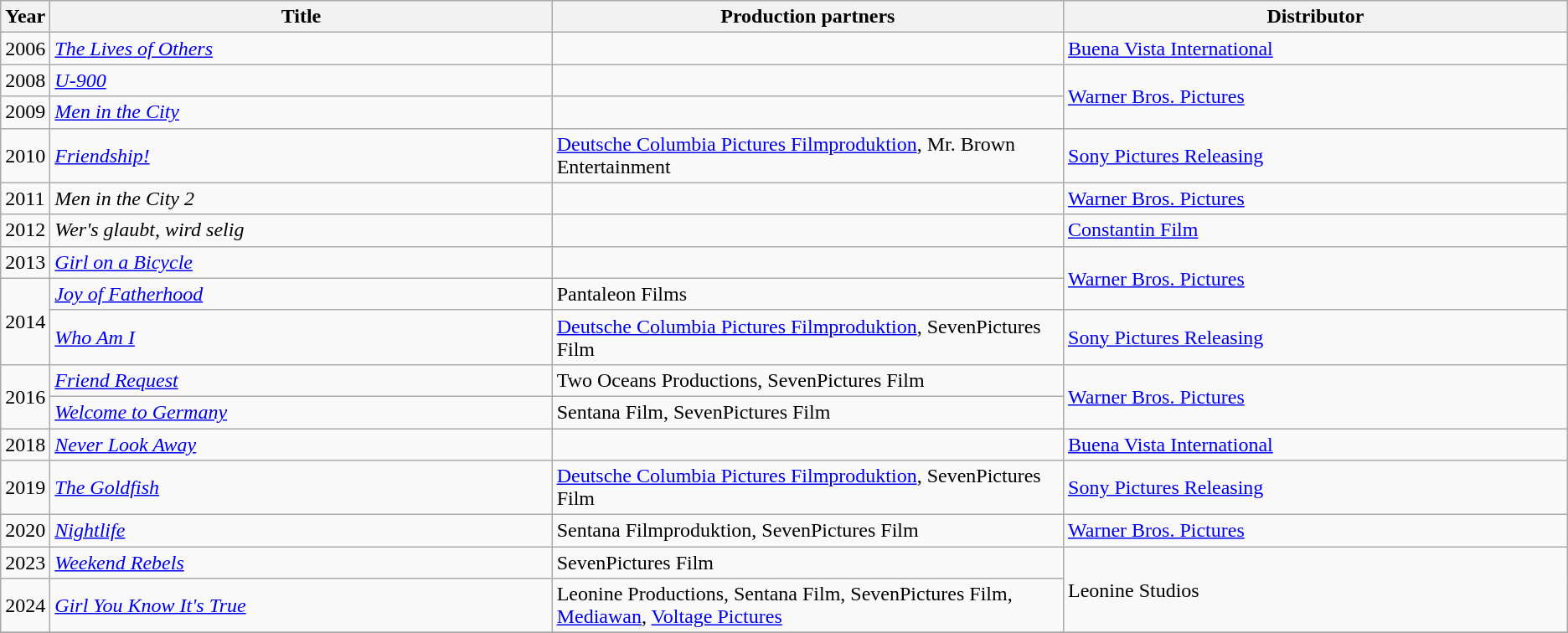<table class="wikitable sortable">
<tr>
<th>Year</th>
<th scope="col" style=width:500px;">Title</th>
<th scope="col" style=width:500px;">Production partners</th>
<th scope="col" style=width:500px;">Distributor</th>
</tr>
<tr>
<td>2006</td>
<td><em><a href='#'>The Lives of Others</a></em></td>
<td></td>
<td><a href='#'>Buena Vista International</a></td>
</tr>
<tr>
<td>2008</td>
<td><em><a href='#'>U-900</a></em></td>
<td></td>
<td rowspan="2"><a href='#'>Warner Bros. Pictures</a></td>
</tr>
<tr>
<td>2009</td>
<td><em><a href='#'>Men in the City</a></em></td>
<td></td>
</tr>
<tr>
<td>2010</td>
<td><em><a href='#'>Friendship!</a></em></td>
<td><a href='#'>Deutsche Columbia Pictures Filmproduktion</a>, Mr. Brown Entertainment</td>
<td><a href='#'>Sony Pictures Releasing</a></td>
</tr>
<tr>
<td>2011</td>
<td><em>Men in the City 2</em></td>
<td></td>
<td><a href='#'>Warner Bros. Pictures</a></td>
</tr>
<tr>
<td>2012</td>
<td><em>Wer's glaubt, wird selig</em></td>
<td></td>
<td><a href='#'>Constantin Film</a></td>
</tr>
<tr>
<td>2013</td>
<td><em><a href='#'>Girl on a Bicycle</a></em></td>
<td></td>
<td rowspan="2"><a href='#'>Warner Bros. Pictures</a></td>
</tr>
<tr>
<td rowspan="2">2014</td>
<td><em><a href='#'>Joy of Fatherhood</a></em></td>
<td>Pantaleon Films</td>
</tr>
<tr>
<td><em><a href='#'>Who Am I</a></em></td>
<td><a href='#'>Deutsche Columbia Pictures Filmproduktion</a>, SevenPictures Film</td>
<td><a href='#'>Sony Pictures Releasing</a></td>
</tr>
<tr>
<td rowspan="2">2016</td>
<td><em><a href='#'>Friend Request</a></em></td>
<td>Two Oceans Productions, SevenPictures Film</td>
<td rowspan="2"><a href='#'>Warner Bros. Pictures</a></td>
</tr>
<tr>
<td><em><a href='#'>Welcome to Germany</a></em></td>
<td>Sentana Film, SevenPictures Film</td>
</tr>
<tr>
<td>2018</td>
<td><em><a href='#'>Never Look Away</a></em></td>
<td></td>
<td><a href='#'>Buena Vista International</a></td>
</tr>
<tr>
<td>2019</td>
<td><em><a href='#'>The Goldfish</a></em></td>
<td><a href='#'>Deutsche Columbia Pictures Filmproduktion</a>, SevenPictures Film</td>
<td><a href='#'>Sony Pictures Releasing</a></td>
</tr>
<tr>
<td>2020</td>
<td><em><a href='#'>Nightlife</a></em></td>
<td>Sentana Filmproduktion, SevenPictures Film</td>
<td><a href='#'>Warner Bros. Pictures</a></td>
</tr>
<tr>
<td>2023</td>
<td><em><a href='#'>Weekend Rebels</a></em></td>
<td>SevenPictures Film</td>
<td rowspan="2">Leonine Studios</td>
</tr>
<tr>
<td>2024</td>
<td><em><a href='#'>Girl You Know It's True</a></em></td>
<td>Leonine Productions, Sentana Film, SevenPictures Film, <a href='#'>Mediawan</a>, <a href='#'>Voltage Pictures</a></td>
</tr>
<tr>
</tr>
</table>
